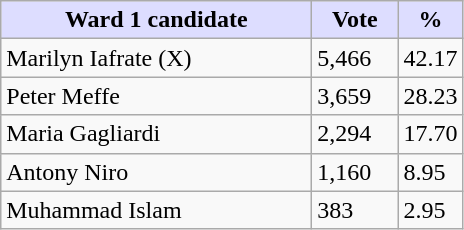<table class="wikitable">
<tr>
<th style="background:#ddf; width:200px;">Ward 1 candidate </th>
<th style="background:#ddf; width:50px;">Vote</th>
<th style="background:#ddf; width:30px;">%</th>
</tr>
<tr>
<td>Marilyn Iafrate (X)</td>
<td>5,466</td>
<td>42.17</td>
</tr>
<tr>
<td>Peter Meffe</td>
<td>3,659</td>
<td>28.23</td>
</tr>
<tr>
<td>Maria Gagliardi</td>
<td>2,294</td>
<td>17.70</td>
</tr>
<tr>
<td>Antony Niro</td>
<td>1,160</td>
<td>8.95</td>
</tr>
<tr>
<td>Muhammad Islam</td>
<td>383</td>
<td>2.95</td>
</tr>
</table>
